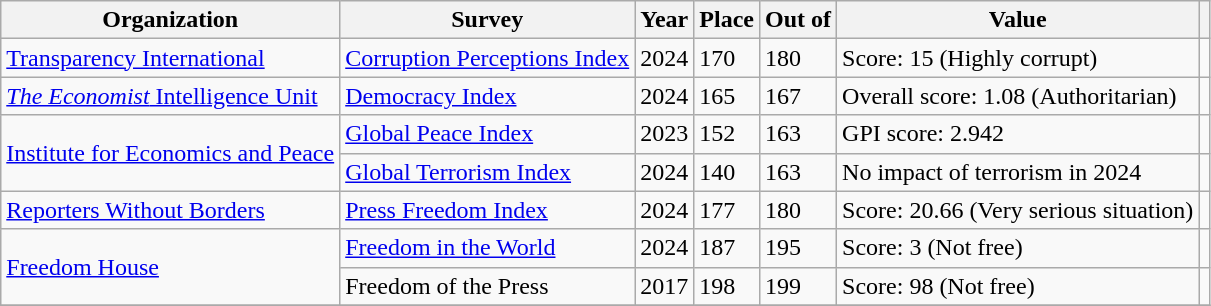<table class="wikitable sortable" style="text-align:left">
<tr>
<th>Organization</th>
<th>Survey</th>
<th>Year</th>
<th>Place</th>
<th>Out of</th>
<th>Value</th>
<th></th>
</tr>
<tr>
<td><a href='#'>Transparency International</a></td>
<td><a href='#'>Corruption Perceptions Index</a></td>
<td>2024</td>
<td>170 </td>
<td>180</td>
<td>Score: 15 (Highly corrupt)</td>
<td></td>
</tr>
<tr>
<td><a href='#'><em>The Economist</em> Intelligence Unit</a></td>
<td><a href='#'>Democracy Index</a></td>
<td>2024</td>
<td>165</td>
<td>167</td>
<td>Overall score: 1.08 (Authoritarian)</td>
<td></td>
</tr>
<tr>
<td rowspan="2"><a href='#'>Institute for Economics and Peace</a></td>
<td><a href='#'>Global Peace Index</a></td>
<td>2023</td>
<td>152 </td>
<td>163</td>
<td>GPI score: 2.942</td>
<td></td>
</tr>
<tr>
<td><a href='#'>Global Terrorism Index</a></td>
<td>2024</td>
<td>140</td>
<td>163</td>
<td>No impact of terrorism in 2024</td>
<td></td>
</tr>
<tr>
<td><a href='#'>Reporters Without Borders</a></td>
<td><a href='#'>Press Freedom Index</a></td>
<td>2024</td>
<td>177 </td>
<td>180</td>
<td>Score: 20.66 (Very serious situation)</td>
<td></td>
</tr>
<tr>
<td rowspan="2"><a href='#'>Freedom House</a></td>
<td><a href='#'>Freedom in the World</a></td>
<td>2024</td>
<td>187 </td>
<td>195</td>
<td>Score: 3 (Not free)</td>
<td></td>
</tr>
<tr>
<td>Freedom of the Press</td>
<td>2017</td>
<td>198 </td>
<td>199</td>
<td>Score: 98 (Not free)</td>
<td></td>
</tr>
<tr>
</tr>
</table>
